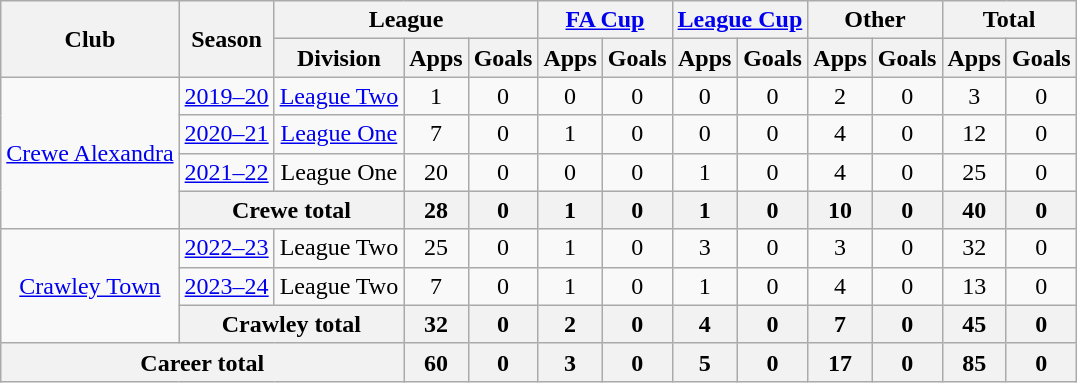<table class="wikitable" style="text-align: center">
<tr>
<th rowspan="2">Club</th>
<th rowspan="2">Season</th>
<th colspan="3">League</th>
<th colspan="2"><a href='#'>FA Cup</a></th>
<th colspan="2"><a href='#'>League Cup</a></th>
<th colspan="2">Other</th>
<th colspan="2">Total</th>
</tr>
<tr>
<th>Division</th>
<th>Apps</th>
<th>Goals</th>
<th>Apps</th>
<th>Goals</th>
<th>Apps</th>
<th>Goals</th>
<th>Apps</th>
<th>Goals</th>
<th>Apps</th>
<th>Goals</th>
</tr>
<tr>
<td rowspan="4"><a href='#'>Crewe Alexandra</a></td>
<td><a href='#'>2019–20</a></td>
<td><a href='#'>League Two</a></td>
<td>1</td>
<td>0</td>
<td>0</td>
<td>0</td>
<td>0</td>
<td>0</td>
<td>2</td>
<td>0</td>
<td>3</td>
<td>0</td>
</tr>
<tr>
<td><a href='#'>2020–21</a></td>
<td><a href='#'>League One</a></td>
<td>7</td>
<td>0</td>
<td>1</td>
<td>0</td>
<td>0</td>
<td>0</td>
<td>4</td>
<td>0</td>
<td>12</td>
<td>0</td>
</tr>
<tr>
<td><a href='#'>2021–22</a></td>
<td>League One</td>
<td>20</td>
<td>0</td>
<td>0</td>
<td>0</td>
<td>1</td>
<td>0</td>
<td>4</td>
<td>0</td>
<td>25</td>
<td>0</td>
</tr>
<tr>
<th colspan="2">Crewe total</th>
<th>28</th>
<th>0</th>
<th>1</th>
<th>0</th>
<th>1</th>
<th>0</th>
<th>10</th>
<th>0</th>
<th>40</th>
<th>0</th>
</tr>
<tr>
<td rowspan="3"><a href='#'>Crawley Town</a></td>
<td><a href='#'>2022–23</a></td>
<td>League Two</td>
<td>25</td>
<td>0</td>
<td>1</td>
<td>0</td>
<td>3</td>
<td>0</td>
<td>3</td>
<td>0</td>
<td>32</td>
<td>0</td>
</tr>
<tr>
<td><a href='#'>2023–24</a></td>
<td>League Two</td>
<td>7</td>
<td>0</td>
<td>1</td>
<td>0</td>
<td>1</td>
<td>0</td>
<td>4</td>
<td>0</td>
<td>13</td>
<td>0</td>
</tr>
<tr>
<th colspan="2">Crawley total</th>
<th>32</th>
<th>0</th>
<th>2</th>
<th>0</th>
<th>4</th>
<th>0</th>
<th>7</th>
<th>0</th>
<th>45</th>
<th>0</th>
</tr>
<tr>
<th colspan="3">Career total</th>
<th>60</th>
<th>0</th>
<th>3</th>
<th>0</th>
<th>5</th>
<th>0</th>
<th>17</th>
<th>0</th>
<th>85</th>
<th>0</th>
</tr>
</table>
